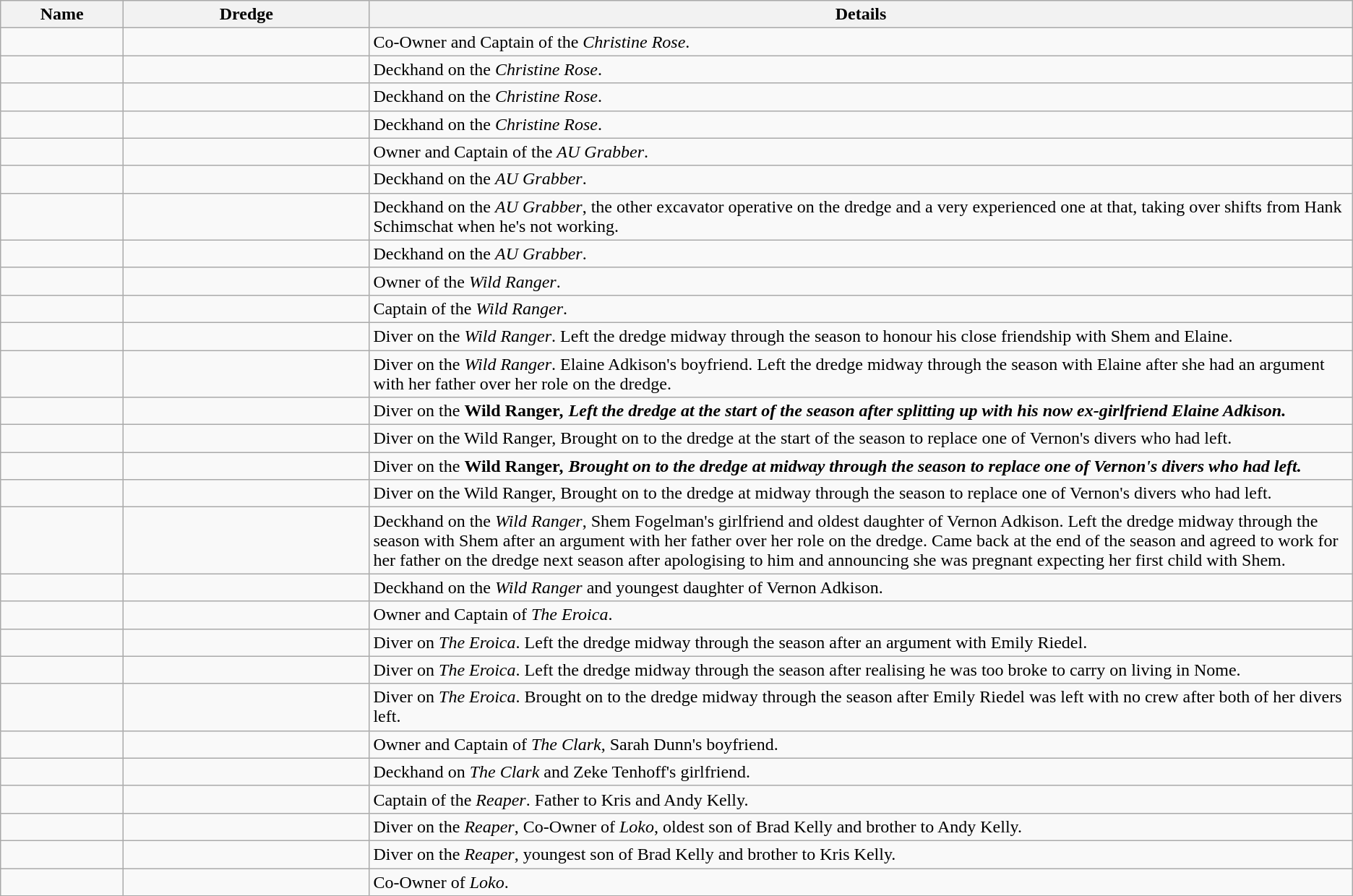<table class=wikitable>
<tr>
<th style="width:5%;">Name</th>
<th style="width:10%;">Dredge</th>
<th colspan="12" style="width:40%;">Details</th>
</tr>
<tr>
<td></td>
<td></td>
<td>Co-Owner and Captain of the <em>Christine Rose</em>.</td>
</tr>
<tr>
<td></td>
<td></td>
<td>Deckhand on the <em>Christine Rose</em>.</td>
</tr>
<tr>
<td></td>
<td></td>
<td>Deckhand on the <em>Christine Rose</em>.</td>
</tr>
<tr>
<td></td>
<td></td>
<td>Deckhand on the <em>Christine Rose</em>.</td>
</tr>
<tr>
<td></td>
<td></td>
<td>Owner and Captain of the <em>AU Grabber</em>.</td>
</tr>
<tr>
<td></td>
<td></td>
<td>Deckhand on the <em>AU Grabber</em>.</td>
</tr>
<tr>
<td></td>
<td></td>
<td>Deckhand on the <em>AU Grabber</em>, the other excavator operative on the dredge and a very experienced one at that, taking over shifts from Hank Schimschat when he's not working.</td>
</tr>
<tr>
<td></td>
<td></td>
<td>Deckhand on the <em>AU Grabber</em>.</td>
</tr>
<tr>
<td></td>
<td></td>
<td>Owner of the <em>Wild Ranger</em>.</td>
</tr>
<tr>
<td></td>
<td></td>
<td>Captain of the <em>Wild Ranger</em>.</td>
</tr>
<tr>
<td></td>
<td></td>
<td>Diver on the <em>Wild Ranger</em>. Left the dredge midway through the season to honour his close friendship with Shem and Elaine.</td>
</tr>
<tr>
<td></td>
<td></td>
<td>Diver on the <em>Wild Ranger</em>. Elaine Adkison's boyfriend. Left the dredge midway through the season with Elaine after she had an argument with her father over her role on the dredge.</td>
</tr>
<tr>
<td></td>
<td></td>
<td>Diver on the <strong>Wild Ranger<em>, Left the dredge at the start of the season after splitting up with his now ex-girlfriend Elaine Adkison.</td>
</tr>
<tr>
<td></td>
<td></td>
<td>Diver on the </strong>Wild Ranger</em>, Brought on to the dredge at the start of the season to replace one of Vernon's divers who had left.</td>
</tr>
<tr>
<td></td>
<td></td>
<td>Diver on the <strong>Wild Ranger<em>, Brought on to the dredge at midway through the season to replace one of Vernon's divers who had left.</td>
</tr>
<tr>
<td></td>
<td></td>
<td>Diver on the </strong>Wild Ranger</em>, Brought on to the dredge at midway through the season to replace one of Vernon's divers who had left.</td>
</tr>
<tr>
<td></td>
<td></td>
<td>Deckhand on the <em>Wild Ranger</em>, Shem Fogelman's girlfriend and oldest daughter of Vernon Adkison. Left the dredge midway through the season with Shem after an argument with her father over her role on the dredge. Came back at the end of the season and agreed to work for her father on the dredge next season after apologising to him and announcing she was pregnant expecting her first child with Shem.</td>
</tr>
<tr>
<td></td>
<td></td>
<td>Deckhand on the <em>Wild Ranger</em> and youngest daughter of Vernon Adkison.</td>
</tr>
<tr>
<td></td>
<td></td>
<td>Owner and Captain of <em>The Eroica</em>.</td>
</tr>
<tr>
<td></td>
<td></td>
<td>Diver on <em>The Eroica</em>. Left the dredge midway through the season after an argument with Emily Riedel.</td>
</tr>
<tr>
<td></td>
<td></td>
<td>Diver on <em>The Eroica</em>. Left the dredge midway through the season after realising he was too broke to carry on living in Nome.</td>
</tr>
<tr>
<td></td>
<td></td>
<td>Diver on <em>The Eroica</em>. Brought on to the dredge midway through the season after Emily Riedel was left with no crew after both of her divers left.</td>
</tr>
<tr>
<td></td>
<td></td>
<td>Owner and Captain of <em>The Clark</em>, Sarah Dunn's boyfriend.</td>
</tr>
<tr>
<td></td>
<td></td>
<td>Deckhand on <em>The Clark</em> and Zeke Tenhoff's girlfriend.</td>
</tr>
<tr>
<td></td>
<td></td>
<td>Captain of the <em>Reaper</em>. Father to Kris and Andy Kelly.</td>
</tr>
<tr>
<td></td>
<td></td>
<td>Diver on the <em>Reaper</em>, Co-Owner of <em>Loko</em>, oldest son of Brad Kelly and brother to Andy Kelly.</td>
</tr>
<tr>
<td></td>
<td></td>
<td>Diver on the <em>Reaper</em>, youngest son of Brad Kelly and brother to Kris Kelly.</td>
</tr>
<tr>
<td></td>
<td></td>
<td>Co-Owner of <em>Loko</em>.</td>
</tr>
</table>
